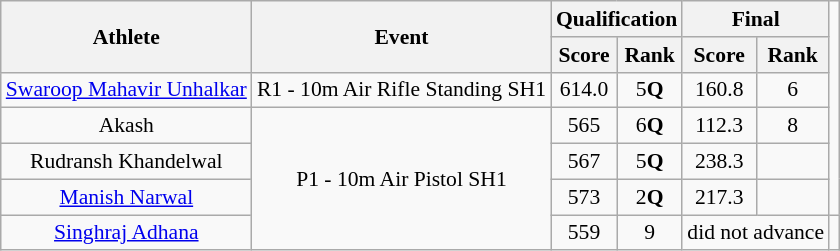<table class="wikitable" style="text-align:center; font-size:90%">
<tr>
<th rowspan="2">Athlete</th>
<th rowspan="2">Event</th>
<th colspan="2">Qualification</th>
<th colspan="2">Final</th>
</tr>
<tr>
<th>Score</th>
<th>Rank</th>
<th>Score</th>
<th>Rank</th>
</tr>
<tr>
<td><a href='#'>Swaroop Mahavir Unhalkar</a></td>
<td>R1 - 10m Air Rifle Standing SH1</td>
<td>614.0</td>
<td>5<strong>Q</strong></td>
<td>160.8</td>
<td>6</td>
</tr>
<tr>
<td>Akash</td>
<td rowspan="4">P1 - 10m Air Pistol SH1</td>
<td>565</td>
<td>6<strong>Q</strong></td>
<td>112.3</td>
<td>8</td>
</tr>
<tr>
<td>Rudransh Khandelwal</td>
<td>567</td>
<td>5<strong>Q</strong></td>
<td>238.3</td>
<td></td>
</tr>
<tr>
<td><a href='#'>Manish Narwal</a></td>
<td>573</td>
<td>2<strong>Q</strong></td>
<td>217.3</td>
<td></td>
</tr>
<tr>
<td><a href='#'>Singhraj Adhana</a></td>
<td>559</td>
<td>9</td>
<td colspan=2>did not advance</td>
<td></td>
</tr>
</table>
